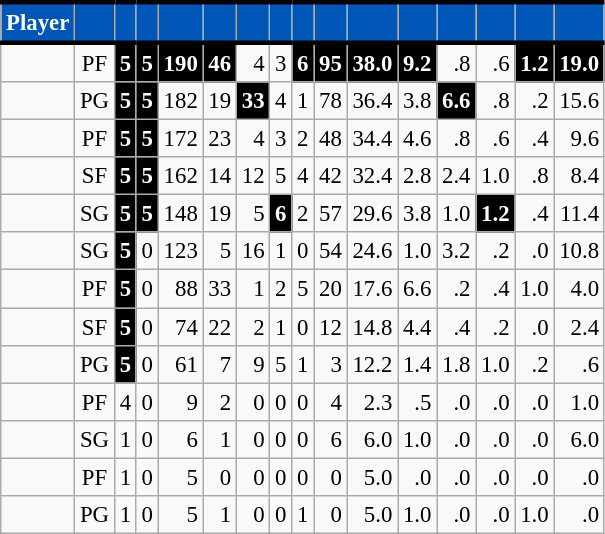<table class="wikitable sortable" style="font-size: 95%; text-align:right;">
<tr>
<th style="background:#0057B7; color:#FFFFFF; border-top:#010101 3px solid; border-bottom:#010101 3px solid;">Player</th>
<th style="background:#0057B7; color:#FFFFFF; border-top:#010101 3px solid; border-bottom:#010101 3px solid;"></th>
<th style="background:#0057B7; color:#FFFFFF; border-top:#010101 3px solid; border-bottom:#010101 3px solid;"></th>
<th style="background:#0057B7; color:#FFFFFF; border-top:#010101 3px solid; border-bottom:#010101 3px solid;"></th>
<th style="background:#0057B7; color:#FFFFFF; border-top:#010101 3px solid; border-bottom:#010101 3px solid;"></th>
<th style="background:#0057B7; color:#FFFFFF; border-top:#010101 3px solid; border-bottom:#010101 3px solid;"></th>
<th style="background:#0057B7; color:#FFFFFF; border-top:#010101 3px solid; border-bottom:#010101 3px solid;"></th>
<th style="background:#0057B7; color:#FFFFFF; border-top:#010101 3px solid; border-bottom:#010101 3px solid;"></th>
<th style="background:#0057B7; color:#FFFFFF; border-top:#010101 3px solid; border-bottom:#010101 3px solid;"></th>
<th style="background:#0057B7; color:#FFFFFF; border-top:#010101 3px solid; border-bottom:#010101 3px solid;"></th>
<th style="background:#0057B7; color:#FFFFFF; border-top:#010101 3px solid; border-bottom:#010101 3px solid;"></th>
<th style="background:#0057B7; color:#FFFFFF; border-top:#010101 3px solid; border-bottom:#010101 3px solid;"></th>
<th style="background:#0057B7; color:#FFFFFF; border-top:#010101 3px solid; border-bottom:#010101 3px solid;"></th>
<th style="background:#0057B7; color:#FFFFFF; border-top:#010101 3px solid; border-bottom:#010101 3px solid;"></th>
<th style="background:#0057B7; color:#FFFFFF; border-top:#010101 3px solid; border-bottom:#010101 3px solid;"></th>
<th style="background:#0057B7; color:#FFFFFF; border-top:#010101 3px solid; border-bottom:#010101 3px solid;"></th>
</tr>
<tr>
<td style="text-align:left;"></td>
<td style="text-align:center;">PF</td>
<td style="background:#010101; color:#FFFFFF;"><strong>5</strong></td>
<td style="background:#010101; color:#FFFFFF;"><strong>5</strong></td>
<td style="background:#010101; color:#FFFFFF;"><strong>190</strong></td>
<td style="background:#010101; color:#FFFFFF;"><strong>46</strong></td>
<td>4</td>
<td>3</td>
<td style="background:#010101; color:#FFFFFF;"><strong>6</strong></td>
<td style="background:#010101; color:#FFFFFF;"><strong>95</strong></td>
<td style="background:#010101; color:#FFFFFF;"><strong>38.0</strong></td>
<td style="background:#010101; color:#FFFFFF;"><strong>9.2</strong></td>
<td>.8</td>
<td>.6</td>
<td style="background:#010101; color:#FFFFFF;"><strong>1.2</strong></td>
<td style="background:#010101; color:#FFFFFF;"><strong>19.0</strong></td>
</tr>
<tr>
<td style="text-align:left;"></td>
<td style="text-align:center;">PG</td>
<td style="background:#010101; color:#FFFFFF;"><strong>5</strong></td>
<td style="background:#010101; color:#FFFFFF;"><strong>5</strong></td>
<td>182</td>
<td>19</td>
<td style="background:#010101; color:#FFFFFF;"><strong>33</strong></td>
<td>4</td>
<td>1</td>
<td>78</td>
<td>36.4</td>
<td>3.8</td>
<td style="background:#010101; color:#FFFFFF;"><strong>6.6</strong></td>
<td>.8</td>
<td>.2</td>
<td>15.6</td>
</tr>
<tr>
<td style="text-align:left;"></td>
<td style="text-align:center;">PF</td>
<td style="background:#010101; color:#FFFFFF;"><strong>5</strong></td>
<td style="background:#010101; color:#FFFFFF;"><strong>5</strong></td>
<td>172</td>
<td>23</td>
<td>4</td>
<td>3</td>
<td>2</td>
<td>48</td>
<td>34.4</td>
<td>4.6</td>
<td>.8</td>
<td>.6</td>
<td>.4</td>
<td>9.6</td>
</tr>
<tr>
<td style="text-align:left;"></td>
<td style="text-align:center;">SF</td>
<td style="background:#010101; color:#FFFFFF;"><strong>5</strong></td>
<td style="background:#010101; color:#FFFFFF;"><strong>5</strong></td>
<td>162</td>
<td>14</td>
<td>12</td>
<td>5</td>
<td>4</td>
<td>42</td>
<td>32.4</td>
<td>2.8</td>
<td>2.4</td>
<td>1.0</td>
<td>.8</td>
<td>8.4</td>
</tr>
<tr>
<td style="text-align:left;"></td>
<td style="text-align:center;">SG</td>
<td style="background:#010101; color:#FFFFFF;"><strong>5</strong></td>
<td style="background:#010101; color:#FFFFFF;"><strong>5</strong></td>
<td>148</td>
<td>19</td>
<td>5</td>
<td style="background:#010101; color:#FFFFFF;"><strong>6</strong></td>
<td>2</td>
<td>57</td>
<td>29.6</td>
<td>3.8</td>
<td>1.0</td>
<td style="background:#010101; color:#FFFFFF;"><strong>1.2</strong></td>
<td>.4</td>
<td>11.4</td>
</tr>
<tr>
<td style="text-align:left;"></td>
<td style="text-align:center;">SG</td>
<td style="background:#010101; color:#FFFFFF;"><strong>5</strong></td>
<td>0</td>
<td>123</td>
<td>5</td>
<td>16</td>
<td>1</td>
<td>0</td>
<td>54</td>
<td>24.6</td>
<td>1.0</td>
<td>3.2</td>
<td>.2</td>
<td>.0</td>
<td>10.8</td>
</tr>
<tr>
<td style="text-align:left;"></td>
<td style="text-align:center;">PF</td>
<td style="background:#010101; color:#FFFFFF;"><strong>5</strong></td>
<td>0</td>
<td>88</td>
<td>33</td>
<td>1</td>
<td>2</td>
<td>5</td>
<td>20</td>
<td>17.6</td>
<td>6.6</td>
<td>.2</td>
<td>.4</td>
<td>1.0</td>
<td>4.0</td>
</tr>
<tr>
<td style="text-align:left;"></td>
<td style="text-align:center;">SF</td>
<td style="background:#010101; color:#FFFFFF;"><strong>5</strong></td>
<td>0</td>
<td>74</td>
<td>22</td>
<td>2</td>
<td>1</td>
<td>0</td>
<td>12</td>
<td>14.8</td>
<td>4.4</td>
<td>.4</td>
<td>.2</td>
<td>.0</td>
<td>2.4</td>
</tr>
<tr>
<td style="text-align:left;"></td>
<td style="text-align:center;">PG</td>
<td style="background:#010101; color:#FFFFFF;"><strong>5</strong></td>
<td>0</td>
<td>61</td>
<td>7</td>
<td>9</td>
<td>5</td>
<td>1</td>
<td>3</td>
<td>12.2</td>
<td>1.4</td>
<td>1.8</td>
<td>1.0</td>
<td>.2</td>
<td>.6</td>
</tr>
<tr>
<td style="text-align:left;"></td>
<td style="text-align:center;">PF</td>
<td>4</td>
<td>0</td>
<td>9</td>
<td>2</td>
<td>0</td>
<td>0</td>
<td>0</td>
<td>4</td>
<td>2.3</td>
<td>.5</td>
<td>.0</td>
<td>.0</td>
<td>.0</td>
<td>1.0</td>
</tr>
<tr>
<td style="text-align:left;"></td>
<td style="text-align:center;">SG</td>
<td>1</td>
<td>0</td>
<td>6</td>
<td>1</td>
<td>0</td>
<td>0</td>
<td>0</td>
<td>6</td>
<td>6.0</td>
<td>1.0</td>
<td>.0</td>
<td>.0</td>
<td>.0</td>
<td>6.0</td>
</tr>
<tr>
<td style="text-align:left;"></td>
<td style="text-align:center;">PF</td>
<td>1</td>
<td>0</td>
<td>5</td>
<td>0</td>
<td>0</td>
<td>0</td>
<td>0</td>
<td>0</td>
<td>5.0</td>
<td>.0</td>
<td>.0</td>
<td>.0</td>
<td>.0</td>
<td>.0</td>
</tr>
<tr>
<td style="text-align:left;"></td>
<td style="text-align:center;">PG</td>
<td>1</td>
<td>0</td>
<td>5</td>
<td>1</td>
<td>0</td>
<td>0</td>
<td>1</td>
<td>0</td>
<td>5.0</td>
<td>1.0</td>
<td>.0</td>
<td>.0</td>
<td>1.0</td>
<td>.0</td>
</tr>
</table>
